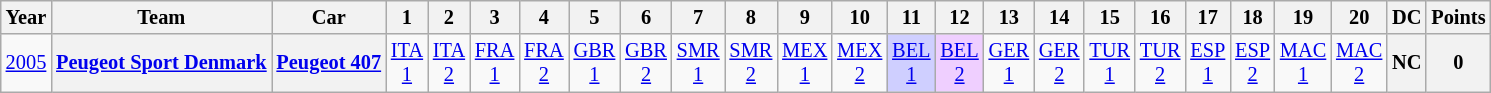<table class="wikitable" style="text-align:center; font-size:85%">
<tr>
<th>Year</th>
<th>Team</th>
<th>Car</th>
<th>1</th>
<th>2</th>
<th>3</th>
<th>4</th>
<th>5</th>
<th>6</th>
<th>7</th>
<th>8</th>
<th>9</th>
<th>10</th>
<th>11</th>
<th>12</th>
<th>13</th>
<th>14</th>
<th>15</th>
<th>16</th>
<th>17</th>
<th>18</th>
<th>19</th>
<th>20</th>
<th>DC</th>
<th>Points</th>
</tr>
<tr>
<td><a href='#'>2005</a></td>
<th><a href='#'>Peugeot Sport Denmark</a></th>
<th><a href='#'>Peugeot 407</a></th>
<td><a href='#'>ITA<br>1</a></td>
<td><a href='#'>ITA<br>2</a></td>
<td><a href='#'>FRA<br>1</a></td>
<td><a href='#'>FRA<br>2</a></td>
<td><a href='#'>GBR<br>1</a></td>
<td><a href='#'>GBR<br>2</a></td>
<td><a href='#'>SMR<br>1</a></td>
<td><a href='#'>SMR<br>2</a></td>
<td><a href='#'>MEX<br>1</a></td>
<td><a href='#'>MEX<br>2</a></td>
<td style="background:#cfcfff;"><a href='#'>BEL<br>1</a><br></td>
<td style="background:#efcfff;"><a href='#'>BEL<br>2</a><br></td>
<td><a href='#'>GER<br>1</a></td>
<td><a href='#'>GER<br>2</a></td>
<td><a href='#'>TUR<br>1</a></td>
<td><a href='#'>TUR<br>2</a></td>
<td><a href='#'>ESP<br>1</a></td>
<td><a href='#'>ESP<br>2</a></td>
<td><a href='#'>MAC<br>1</a></td>
<td><a href='#'>MAC<br>2</a></td>
<th>NC</th>
<th>0</th>
</tr>
</table>
